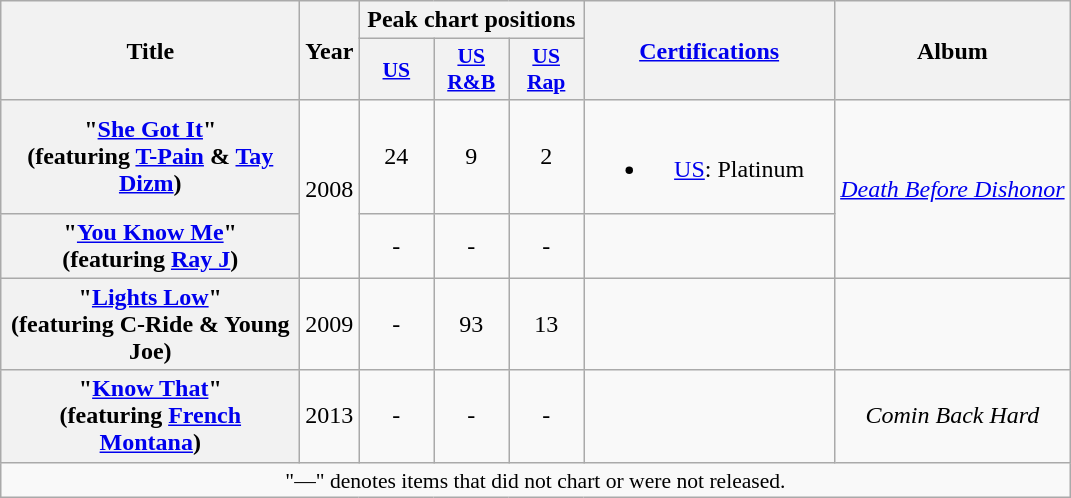<table class="wikitable plainrowheaders" style="text-align:center;" border="1">
<tr>
<th scope="col" rowspan="2" style="width:12em;">Title</th>
<th scope="col" rowspan="2">Year</th>
<th scope="col" colspan="3">Peak chart positions</th>
<th scope="col" rowspan="2" style="width:10em;"><a href='#'>Certifications</a></th>
<th scope="col" rowspan="2">Album</th>
</tr>
<tr>
<th scope="col" style="width:3em;font-size:90%;"><a href='#'>US</a></th>
<th scope="col" style="width:3em;font-size:90%;"><a href='#'>US R&B</a></th>
<th scope="col" style="width:3em;font-size:90%;"><a href='#'>US Rap</a></th>
</tr>
<tr>
<th scope="row">"<a href='#'>She Got It</a>" <br><span>(featuring <a href='#'>T-Pain</a> & <a href='#'>Tay Dizm</a>)</span></th>
<td rowspan="2">2008</td>
<td>24</td>
<td>9</td>
<td>2</td>
<td><br><ul><li><a href='#'>US</a>: Platinum</li></ul></td>
<td rowspan="2"><em><a href='#'>Death Before Dishonor</a></em></td>
</tr>
<tr>
<th scope="row">"<a href='#'>You Know Me</a>" <br><span>(featuring <a href='#'>Ray J</a>)</span></th>
<td>-</td>
<td>-</td>
<td>-</td>
<td></td>
</tr>
<tr>
<th scope="row">"<a href='#'>Lights Low</a>" <br><span>(featuring C-Ride & Young Joe)</span></th>
<td>2009</td>
<td>-</td>
<td>93</td>
<td>13</td>
<td></td>
<td></td>
</tr>
<tr>
<th scope="row">"<a href='#'>Know That</a>" <br><span>(featuring <a href='#'>French Montana</a>)</span></th>
<td>2013</td>
<td>-</td>
<td>-</td>
<td>-</td>
<td></td>
<td><em>Comin Back Hard</em></td>
</tr>
<tr>
<td colspan="14" style="font-size:90%">"—" denotes items that did not chart or were not released.</td>
</tr>
</table>
